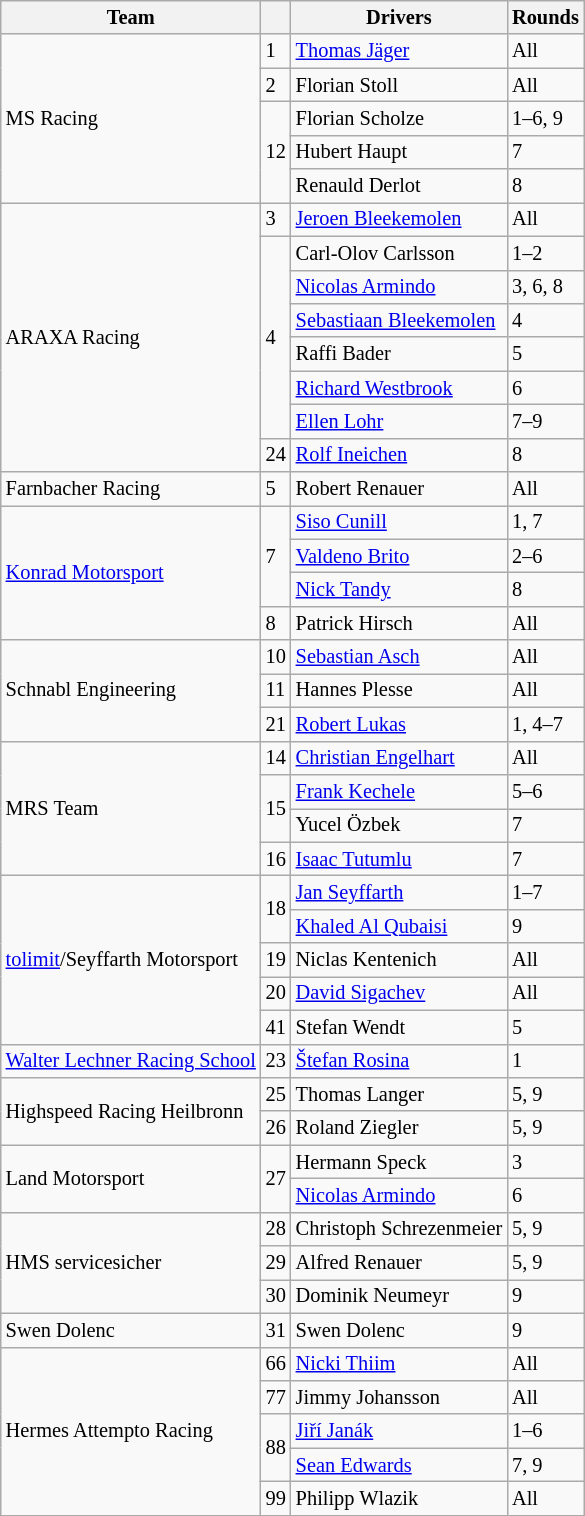<table class="wikitable" style="font-size: 85%;">
<tr>
<th>Team</th>
<th></th>
<th>Drivers</th>
<th>Rounds</th>
</tr>
<tr>
<td rowspan=5> MS Racing</td>
<td>1</td>
<td> <a href='#'>Thomas Jäger</a></td>
<td>All</td>
</tr>
<tr>
<td>2</td>
<td> Florian Stoll</td>
<td>All</td>
</tr>
<tr>
<td rowspan=3>12</td>
<td> Florian Scholze</td>
<td>1–6, 9</td>
</tr>
<tr>
<td> Hubert Haupt</td>
<td>7</td>
</tr>
<tr>
<td> Renauld Derlot</td>
<td>8</td>
</tr>
<tr>
<td rowspan=8> ARAXA Racing</td>
<td>3</td>
<td> <a href='#'>Jeroen Bleekemolen</a></td>
<td>All</td>
</tr>
<tr>
<td rowspan=6>4</td>
<td> Carl-Olov Carlsson</td>
<td>1–2</td>
</tr>
<tr>
<td> <a href='#'>Nicolas Armindo</a></td>
<td>3, 6, 8</td>
</tr>
<tr>
<td> <a href='#'>Sebastiaan Bleekemolen</a></td>
<td>4</td>
</tr>
<tr>
<td> Raffi Bader</td>
<td>5</td>
</tr>
<tr>
<td> <a href='#'>Richard Westbrook</a></td>
<td>6</td>
</tr>
<tr>
<td> <a href='#'>Ellen Lohr</a></td>
<td>7–9</td>
</tr>
<tr>
<td>24</td>
<td> <a href='#'>Rolf Ineichen</a></td>
<td>8</td>
</tr>
<tr>
<td> Farnbacher Racing</td>
<td>5</td>
<td> Robert Renauer</td>
<td>All</td>
</tr>
<tr>
<td rowspan=4> <a href='#'>Konrad Motorsport</a></td>
<td rowspan=3>7</td>
<td> <a href='#'>Siso Cunill</a></td>
<td>1, 7</td>
</tr>
<tr>
<td> <a href='#'>Valdeno Brito</a></td>
<td>2–6</td>
</tr>
<tr>
<td> <a href='#'>Nick Tandy</a></td>
<td>8</td>
</tr>
<tr>
<td>8</td>
<td> Patrick Hirsch</td>
<td>All</td>
</tr>
<tr>
<td rowspan=3> Schnabl Engineering</td>
<td>10</td>
<td> <a href='#'>Sebastian Asch</a></td>
<td>All</td>
</tr>
<tr>
<td>11</td>
<td> Hannes Plesse</td>
<td>All</td>
</tr>
<tr>
<td>21</td>
<td> <a href='#'>Robert Lukas</a></td>
<td>1, 4–7</td>
</tr>
<tr>
<td rowspan=4> MRS Team</td>
<td>14</td>
<td> <a href='#'>Christian Engelhart</a></td>
<td>All</td>
</tr>
<tr>
<td rowspan=2>15</td>
<td> <a href='#'>Frank Kechele</a></td>
<td>5–6</td>
</tr>
<tr>
<td> Yucel Özbek</td>
<td>7</td>
</tr>
<tr>
<td>16</td>
<td> <a href='#'>Isaac Tutumlu</a></td>
<td>7</td>
</tr>
<tr>
<td rowspan=5> <a href='#'>tolimit</a>/Seyffarth Motorsport</td>
<td rowspan=2>18</td>
<td> <a href='#'>Jan Seyffarth</a></td>
<td>1–7</td>
</tr>
<tr>
<td> <a href='#'>Khaled Al Qubaisi</a></td>
<td>9</td>
</tr>
<tr>
<td>19</td>
<td> Niclas Kentenich</td>
<td>All</td>
</tr>
<tr>
<td>20</td>
<td> <a href='#'>David Sigachev</a></td>
<td>All</td>
</tr>
<tr>
<td>41</td>
<td> Stefan Wendt</td>
<td>5</td>
</tr>
<tr>
<td> <a href='#'>Walter Lechner Racing School</a></td>
<td>23</td>
<td> <a href='#'>Štefan Rosina</a></td>
<td>1</td>
</tr>
<tr>
<td rowspan=2> Highspeed Racing Heilbronn</td>
<td>25</td>
<td> Thomas Langer</td>
<td>5, 9</td>
</tr>
<tr>
<td>26</td>
<td> Roland Ziegler</td>
<td>5, 9</td>
</tr>
<tr>
<td rowspan=2> Land Motorsport</td>
<td rowspan=2>27</td>
<td> Hermann Speck</td>
<td>3</td>
</tr>
<tr>
<td> <a href='#'>Nicolas Armindo</a></td>
<td>6</td>
</tr>
<tr>
<td rowspan=3> HMS servicesicher</td>
<td>28</td>
<td> Christoph Schrezenmeier</td>
<td>5, 9</td>
</tr>
<tr>
<td>29</td>
<td> Alfred Renauer</td>
<td>5, 9</td>
</tr>
<tr>
<td>30</td>
<td> Dominik Neumeyr</td>
<td>9</td>
</tr>
<tr>
<td> Swen Dolenc</td>
<td>31</td>
<td> Swen Dolenc</td>
<td>9</td>
</tr>
<tr>
<td rowspan=5> Hermes Attempto Racing</td>
<td>66</td>
<td> <a href='#'>Nicki Thiim</a></td>
<td>All</td>
</tr>
<tr>
<td>77</td>
<td> Jimmy Johansson</td>
<td>All</td>
</tr>
<tr>
<td rowspan=2>88</td>
<td> <a href='#'>Jiří Janák</a></td>
<td>1–6</td>
</tr>
<tr>
<td> <a href='#'>Sean Edwards</a></td>
<td>7, 9</td>
</tr>
<tr>
<td>99</td>
<td> Philipp Wlazik</td>
<td>All</td>
</tr>
</table>
